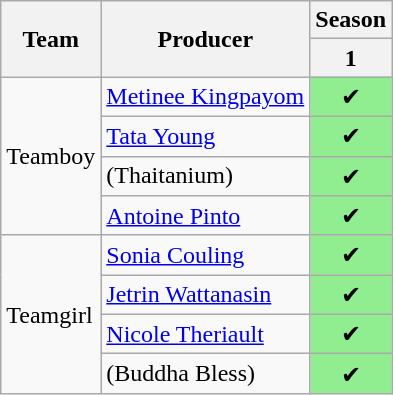<table class="wikitable">
<tr>
<th rowspan="2">Team</th>
<th rowspan="2">Producer</th>
<th colspan="1">Season</th>
</tr>
<tr>
<th><strong>1</strong></th>
</tr>
<tr>
<td rowspan="4">Teamboy</td>
<td><a href='#'>Metinee Kingpayom</a></td>
<td colspan="1" style="background:lightgreen; text-align:center;">✔</td>
</tr>
<tr>
<td><a href='#'>Tata Young</a></td>
<td colspan="1" style="background:lightgreen; text-align:center;">✔</td>
</tr>
<tr>
<td>  (Thaitanium)</td>
<td colspan="1" style="background:lightgreen; text-align:center;">✔</td>
</tr>
<tr>
<td><a href='#'>Antoine Pinto</a></td>
<td colspan="1" style="background:lightgreen; text-align:center;">✔</td>
</tr>
<tr>
<td rowspan="4">Teamgirl</td>
<td><a href='#'>Sonia Couling</a></td>
<td colspan="1" style="background:lightgreen; text-align:center;">✔</td>
</tr>
<tr>
<td><a href='#'>Jetrin Wattanasin</a></td>
<td colspan="1" style="background:lightgreen; text-align:center;">✔</td>
</tr>
<tr>
<td><a href='#'>Nicole Theriault</a></td>
<td colspan="1" style="background:lightgreen; text-align:center;">✔</td>
</tr>
<tr>
<td> (Buddha Bless)</td>
<td colspan="1" style="background:lightgreen; text-align:center;">✔</td>
</tr>
</table>
